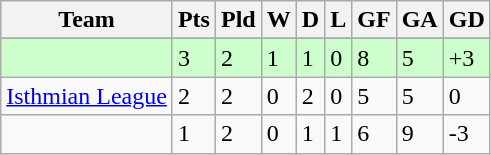<table class="wikitable">
<tr>
<th>Team</th>
<th>Pts</th>
<th>Pld</th>
<th>W</th>
<th>D</th>
<th>L</th>
<th>GF</th>
<th>GA</th>
<th>GD</th>
</tr>
<tr>
</tr>
<tr style="background:#cfc;">
<td></td>
<td>3</td>
<td>2</td>
<td>1</td>
<td>1</td>
<td>0</td>
<td>8</td>
<td>5</td>
<td>+3</td>
</tr>
<tr>
<td> <a href='#'>Isthmian League</a></td>
<td>2</td>
<td>2</td>
<td>0</td>
<td>2</td>
<td>0</td>
<td>5</td>
<td>5</td>
<td>0</td>
</tr>
<tr>
<td></td>
<td>1</td>
<td>2</td>
<td>0</td>
<td>1</td>
<td>1</td>
<td>6</td>
<td>9</td>
<td>-3</td>
</tr>
</table>
